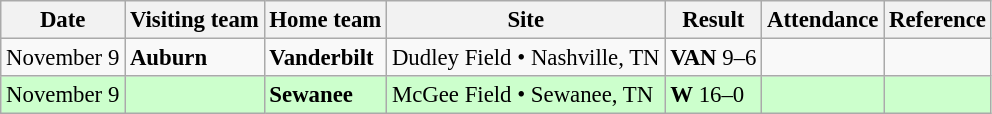<table class="wikitable" style="font-size:95%;">
<tr>
<th>Date</th>
<th>Visiting team</th>
<th>Home team</th>
<th>Site</th>
<th>Result</th>
<th>Attendance</th>
<th class="unsortable">Reference</th>
</tr>
<tr bgcolor=>
<td>November 9</td>
<td><strong>Auburn</strong></td>
<td><strong>Vanderbilt</strong></td>
<td>Dudley Field • Nashville, TN</td>
<td><strong>VAN</strong> 9–6</td>
<td></td>
<td></td>
</tr>
<tr bgcolor=ccffcc>
<td>November 9</td>
<td></td>
<td><strong>Sewanee</strong></td>
<td>McGee Field • Sewanee, TN</td>
<td><strong>W</strong> 16–0</td>
<td></td>
<td></td>
</tr>
</table>
